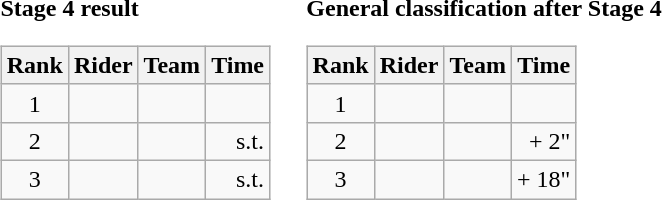<table>
<tr>
<td><strong>Stage 4 result</strong><br><table class="wikitable">
<tr>
<th scope="col">Rank</th>
<th scope="col">Rider</th>
<th scope="col">Team</th>
<th scope="col">Time</th>
</tr>
<tr>
<td style="text-align:center;">1</td>
<td></td>
<td></td>
<td style="text-align:right;"></td>
</tr>
<tr>
<td style="text-align:center;">2</td>
<td></td>
<td></td>
<td style="text-align:right;">s.t.</td>
</tr>
<tr>
<td style="text-align:center;">3</td>
<td></td>
<td></td>
<td style="text-align:right;">s.t.</td>
</tr>
</table>
</td>
<td></td>
<td><strong>General classification after Stage 4</strong><br><table class="wikitable">
<tr>
<th scope="col">Rank</th>
<th scope="col">Rider</th>
<th scope="col">Team</th>
<th scope="col">Time</th>
</tr>
<tr>
<td style="text-align:center;">1</td>
<td></td>
<td></td>
<td style="text-align:right;"></td>
</tr>
<tr>
<td style="text-align:center;">2</td>
<td></td>
<td></td>
<td style="text-align:right;">+ 2"</td>
</tr>
<tr>
<td style="text-align:center;">3</td>
<td></td>
<td></td>
<td style="text-align:right;">+ 18"</td>
</tr>
</table>
</td>
</tr>
</table>
